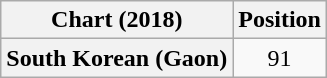<table class="wikitable sortable plainrowheaders" style="text-align:center">
<tr>
<th scope="col">Chart (2018)</th>
<th scope="col">Position</th>
</tr>
<tr>
<th scope="row">South Korean (Gaon)</th>
<td>91</td>
</tr>
</table>
